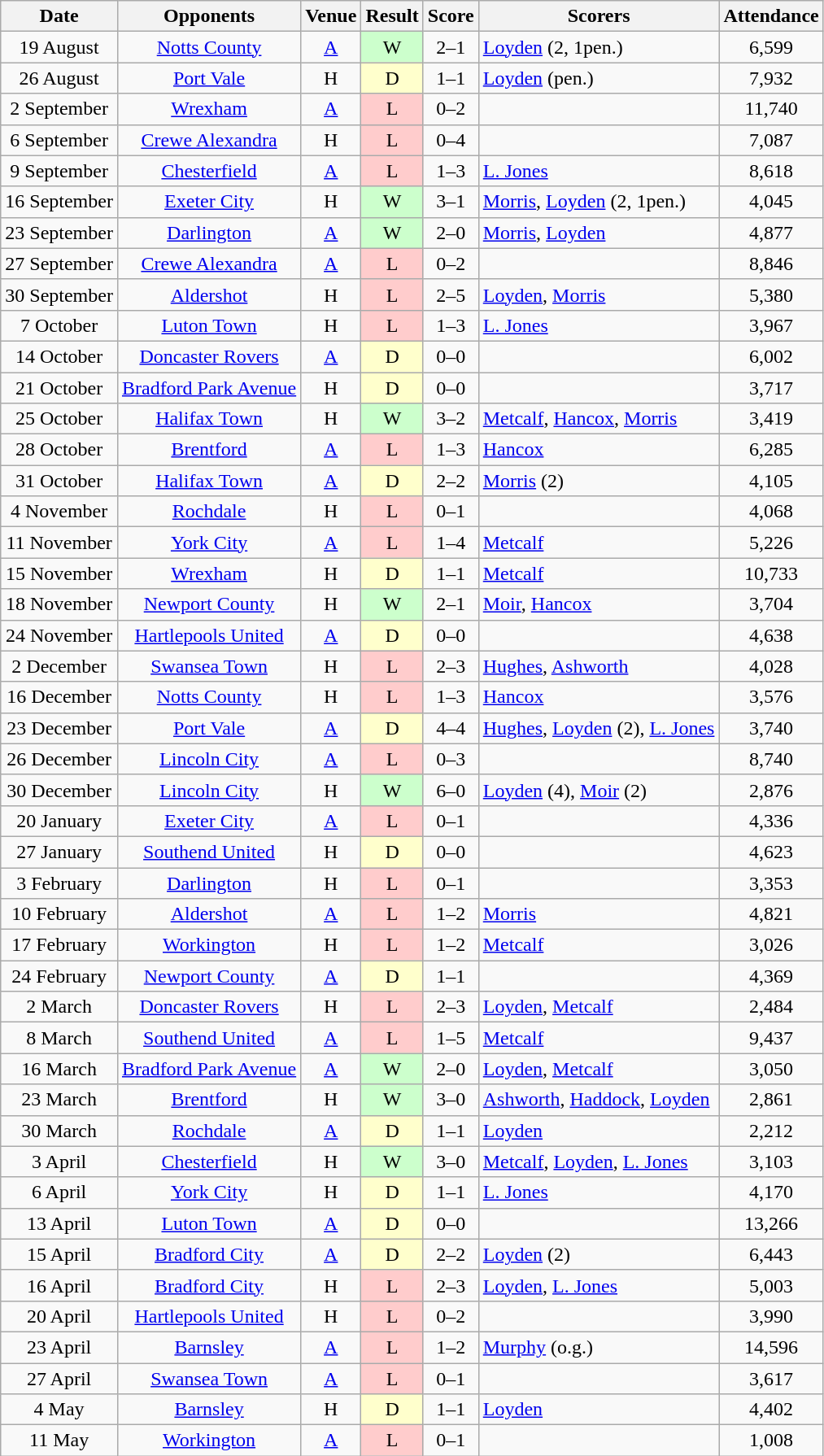<table class="wikitable" style="text-align:center">
<tr>
<th>Date</th>
<th>Opponents</th>
<th>Venue</th>
<th>Result</th>
<th>Score</th>
<th>Scorers</th>
<th>Attendance</th>
</tr>
<tr>
<td>19 August</td>
<td><a href='#'>Notts County</a></td>
<td><a href='#'>A</a></td>
<td style="background-color:#CCFFCC">W</td>
<td>2–1</td>
<td align="left"><a href='#'>Loyden</a> (2, 1pen.)</td>
<td>6,599</td>
</tr>
<tr>
<td>26 August</td>
<td><a href='#'>Port Vale</a></td>
<td>H</td>
<td style="background-color:#FFFFCC">D</td>
<td>1–1</td>
<td align="left"><a href='#'>Loyden</a> (pen.)</td>
<td>7,932</td>
</tr>
<tr>
<td>2 September</td>
<td><a href='#'>Wrexham</a></td>
<td><a href='#'>A</a></td>
<td style="background-color:#FFCCCC">L</td>
<td>0–2</td>
<td align="left"></td>
<td>11,740</td>
</tr>
<tr>
<td>6 September</td>
<td><a href='#'>Crewe Alexandra</a></td>
<td>H</td>
<td style="background-color:#FFCCCC">L</td>
<td>0–4</td>
<td align="left"></td>
<td>7,087</td>
</tr>
<tr>
<td>9 September</td>
<td><a href='#'>Chesterfield</a></td>
<td><a href='#'>A</a></td>
<td style="background-color:#FFCCCC">L</td>
<td>1–3</td>
<td align="left"><a href='#'>L. Jones</a></td>
<td>8,618</td>
</tr>
<tr>
<td>16 September</td>
<td><a href='#'>Exeter City</a></td>
<td>H</td>
<td style="background-color:#CCFFCC">W</td>
<td>3–1</td>
<td align="left"><a href='#'>Morris</a>, <a href='#'>Loyden</a> (2, 1pen.)</td>
<td>4,045</td>
</tr>
<tr>
<td>23 September</td>
<td><a href='#'>Darlington</a></td>
<td><a href='#'>A</a></td>
<td style="background-color:#CCFFCC">W</td>
<td>2–0</td>
<td align="left"><a href='#'>Morris</a>, <a href='#'>Loyden</a></td>
<td>4,877</td>
</tr>
<tr>
<td>27 September</td>
<td><a href='#'>Crewe Alexandra</a></td>
<td><a href='#'>A</a></td>
<td style="background-color:#FFCCCC">L</td>
<td>0–2</td>
<td align="left"></td>
<td>8,846</td>
</tr>
<tr>
<td>30 September</td>
<td><a href='#'>Aldershot</a></td>
<td>H</td>
<td style="background-color:#FFCCCC">L</td>
<td>2–5</td>
<td align="left"><a href='#'>Loyden</a>, <a href='#'>Morris</a></td>
<td>5,380</td>
</tr>
<tr>
<td>7 October</td>
<td><a href='#'>Luton Town</a></td>
<td>H</td>
<td style="background-color:#FFCCCC">L</td>
<td>1–3</td>
<td align="left"><a href='#'>L. Jones</a></td>
<td>3,967</td>
</tr>
<tr>
<td>14 October</td>
<td><a href='#'>Doncaster Rovers</a></td>
<td><a href='#'>A</a></td>
<td style="background-color:#FFFFCC">D</td>
<td>0–0</td>
<td align="left"></td>
<td>6,002</td>
</tr>
<tr>
<td>21 October</td>
<td><a href='#'>Bradford Park Avenue</a></td>
<td>H</td>
<td style="background-color:#FFFFCC">D</td>
<td>0–0</td>
<td align="left"></td>
<td>3,717</td>
</tr>
<tr>
<td>25 October</td>
<td><a href='#'>Halifax Town</a></td>
<td>H</td>
<td style="background-color:#CCFFCC">W</td>
<td>3–2</td>
<td align="left"><a href='#'>Metcalf</a>, <a href='#'>Hancox</a>, <a href='#'>Morris</a></td>
<td>3,419</td>
</tr>
<tr>
<td>28 October</td>
<td><a href='#'>Brentford</a></td>
<td><a href='#'>A</a></td>
<td style="background-color:#FFCCCC">L</td>
<td>1–3</td>
<td align="left"><a href='#'>Hancox</a></td>
<td>6,285</td>
</tr>
<tr>
<td>31 October</td>
<td><a href='#'>Halifax Town</a></td>
<td><a href='#'>A</a></td>
<td style="background-color:#FFFFCC">D</td>
<td>2–2</td>
<td align="left"><a href='#'>Morris</a> (2)</td>
<td>4,105</td>
</tr>
<tr>
<td>4 November</td>
<td><a href='#'>Rochdale</a></td>
<td>H</td>
<td style="background-color:#FFCCCC">L</td>
<td>0–1</td>
<td align="left"></td>
<td>4,068</td>
</tr>
<tr>
<td>11 November</td>
<td><a href='#'>York City</a></td>
<td><a href='#'>A</a></td>
<td style="background-color:#FFCCCC">L</td>
<td>1–4</td>
<td align="left"><a href='#'>Metcalf</a></td>
<td>5,226</td>
</tr>
<tr>
<td>15 November</td>
<td><a href='#'>Wrexham</a></td>
<td>H</td>
<td style="background-color:#FFFFCC">D</td>
<td>1–1</td>
<td align="left"><a href='#'>Metcalf</a></td>
<td>10,733</td>
</tr>
<tr>
<td>18 November</td>
<td><a href='#'>Newport County</a></td>
<td>H</td>
<td style="background-color:#CCFFCC">W</td>
<td>2–1</td>
<td align="left"><a href='#'>Moir</a>, <a href='#'>Hancox</a></td>
<td>3,704</td>
</tr>
<tr>
<td>24 November</td>
<td><a href='#'>Hartlepools United</a></td>
<td><a href='#'>A</a></td>
<td style="background-color:#FFFFCC">D</td>
<td>0–0</td>
<td align="left"></td>
<td>4,638</td>
</tr>
<tr>
<td>2 December</td>
<td><a href='#'>Swansea Town</a></td>
<td>H</td>
<td style="background-color:#FFCCCC">L</td>
<td>2–3</td>
<td align="left"><a href='#'>Hughes</a>, <a href='#'>Ashworth</a></td>
<td>4,028</td>
</tr>
<tr>
<td>16 December</td>
<td><a href='#'>Notts County</a></td>
<td>H</td>
<td style="background-color:#FFCCCC">L</td>
<td>1–3</td>
<td align="left"><a href='#'>Hancox</a></td>
<td>3,576</td>
</tr>
<tr>
<td>23 December</td>
<td><a href='#'>Port Vale</a></td>
<td><a href='#'>A</a></td>
<td style="background-color:#FFFFCC">D</td>
<td>4–4</td>
<td align="left"><a href='#'>Hughes</a>, <a href='#'>Loyden</a> (2), <a href='#'>L. Jones</a></td>
<td>3,740</td>
</tr>
<tr>
<td>26 December</td>
<td><a href='#'>Lincoln City</a></td>
<td><a href='#'>A</a></td>
<td style="background-color:#FFCCCC">L</td>
<td>0–3</td>
<td align="left"></td>
<td>8,740</td>
</tr>
<tr>
<td>30 December</td>
<td><a href='#'>Lincoln City</a></td>
<td>H</td>
<td style="background-color:#CCFFCC">W</td>
<td>6–0</td>
<td align="left"><a href='#'>Loyden</a> (4), <a href='#'>Moir</a> (2)</td>
<td>2,876</td>
</tr>
<tr>
<td>20 January</td>
<td><a href='#'>Exeter City</a></td>
<td><a href='#'>A</a></td>
<td style="background-color:#FFCCCC">L</td>
<td>0–1</td>
<td align="left"></td>
<td>4,336</td>
</tr>
<tr>
<td>27 January</td>
<td><a href='#'>Southend United</a></td>
<td>H</td>
<td style="background-color:#FFFFCC">D</td>
<td>0–0</td>
<td align="left"></td>
<td>4,623</td>
</tr>
<tr>
<td>3 February</td>
<td><a href='#'>Darlington</a></td>
<td>H</td>
<td style="background-color:#FFCCCC">L</td>
<td>0–1</td>
<td align="left"></td>
<td>3,353</td>
</tr>
<tr>
<td>10 February</td>
<td><a href='#'>Aldershot</a></td>
<td><a href='#'>A</a></td>
<td style="background-color:#FFCCCC">L</td>
<td>1–2</td>
<td align="left"><a href='#'>Morris</a></td>
<td>4,821</td>
</tr>
<tr>
<td>17 February</td>
<td><a href='#'>Workington</a></td>
<td>H</td>
<td style="background-color:#FFCCCC">L</td>
<td>1–2</td>
<td align="left"><a href='#'>Metcalf</a></td>
<td>3,026</td>
</tr>
<tr>
<td>24 February</td>
<td><a href='#'>Newport County</a></td>
<td><a href='#'>A</a></td>
<td style="background-color:#FFFFCC">D</td>
<td>1–1</td>
<td align="left"></td>
<td>4,369</td>
</tr>
<tr>
<td>2 March</td>
<td><a href='#'>Doncaster Rovers</a></td>
<td>H</td>
<td style="background-color:#FFCCCC">L</td>
<td>2–3</td>
<td align="left"><a href='#'>Loyden</a>, <a href='#'>Metcalf</a></td>
<td>2,484</td>
</tr>
<tr>
<td>8 March</td>
<td><a href='#'>Southend United</a></td>
<td><a href='#'>A</a></td>
<td style="background-color:#FFCCCC">L</td>
<td>1–5</td>
<td align="left"><a href='#'>Metcalf</a></td>
<td>9,437</td>
</tr>
<tr>
<td>16 March</td>
<td><a href='#'>Bradford Park Avenue</a></td>
<td><a href='#'>A</a></td>
<td style="background-color:#CCFFCC">W</td>
<td>2–0</td>
<td align="left"><a href='#'>Loyden</a>, <a href='#'>Metcalf</a></td>
<td>3,050</td>
</tr>
<tr>
<td>23 March</td>
<td><a href='#'>Brentford</a></td>
<td>H</td>
<td style="background-color:#CCFFCC">W</td>
<td>3–0</td>
<td align="left"><a href='#'>Ashworth</a>, <a href='#'>Haddock</a>, <a href='#'>Loyden</a></td>
<td>2,861</td>
</tr>
<tr>
<td>30 March</td>
<td><a href='#'>Rochdale</a></td>
<td><a href='#'>A</a></td>
<td style="background-color:#FFFFCC">D</td>
<td>1–1</td>
<td align="left"><a href='#'>Loyden</a></td>
<td>2,212</td>
</tr>
<tr>
<td>3 April</td>
<td><a href='#'>Chesterfield</a></td>
<td>H</td>
<td style="background-color:#CCFFCC">W</td>
<td>3–0</td>
<td align="left"><a href='#'>Metcalf</a>, <a href='#'>Loyden</a>, <a href='#'>L. Jones</a></td>
<td>3,103</td>
</tr>
<tr>
<td>6 April</td>
<td><a href='#'>York City</a></td>
<td>H</td>
<td style="background-color:#FFFFCC">D</td>
<td>1–1</td>
<td align="left"><a href='#'>L. Jones</a></td>
<td>4,170</td>
</tr>
<tr>
<td>13 April</td>
<td><a href='#'>Luton Town</a></td>
<td><a href='#'>A</a></td>
<td style="background-color:#FFFFCC">D</td>
<td>0–0</td>
<td align="left"></td>
<td>13,266</td>
</tr>
<tr>
<td>15 April</td>
<td><a href='#'>Bradford City</a></td>
<td><a href='#'>A</a></td>
<td style="background-color:#FFFFCC">D</td>
<td>2–2</td>
<td align="left"><a href='#'>Loyden</a> (2)</td>
<td>6,443</td>
</tr>
<tr>
<td>16 April</td>
<td><a href='#'>Bradford City</a></td>
<td>H</td>
<td style="background-color:#FFCCCC">L</td>
<td>2–3</td>
<td align="left"><a href='#'>Loyden</a>, <a href='#'>L. Jones</a></td>
<td>5,003</td>
</tr>
<tr>
<td>20 April</td>
<td><a href='#'>Hartlepools United</a></td>
<td>H</td>
<td style="background-color:#FFCCCC">L</td>
<td>0–2</td>
<td align="left"></td>
<td>3,990</td>
</tr>
<tr>
<td>23 April</td>
<td><a href='#'>Barnsley</a></td>
<td><a href='#'>A</a></td>
<td style="background-color:#FFCCCC">L</td>
<td>1–2</td>
<td align="left"><a href='#'>Murphy</a> (o.g.)</td>
<td>14,596</td>
</tr>
<tr>
<td>27 April</td>
<td><a href='#'>Swansea Town</a></td>
<td><a href='#'>A</a></td>
<td style="background-color:#FFCCCC">L</td>
<td>0–1</td>
<td align="left"></td>
<td>3,617</td>
</tr>
<tr>
<td>4 May</td>
<td><a href='#'>Barnsley</a></td>
<td>H</td>
<td style="background-color:#FFFFCC">D</td>
<td>1–1</td>
<td align="left"><a href='#'>Loyden</a></td>
<td>4,402</td>
</tr>
<tr>
<td>11 May</td>
<td><a href='#'>Workington</a></td>
<td><a href='#'>A</a></td>
<td style="background-color:#FFCCCC">L</td>
<td>0–1</td>
<td align="left"></td>
<td>1,008</td>
</tr>
</table>
